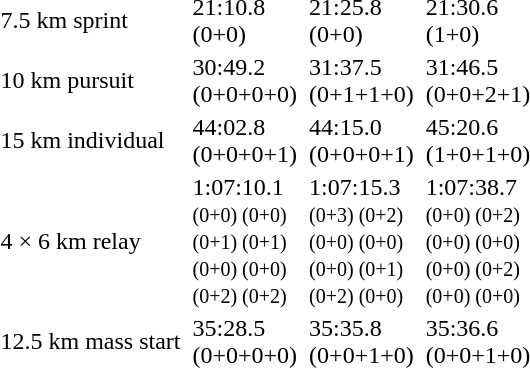<table>
<tr>
<td>7.5 km sprint<br></td>
<td></td>
<td>21:10.8<br>(0+0)</td>
<td></td>
<td>21:25.8<br>(0+0)</td>
<td></td>
<td>21:30.6<br>(1+0)</td>
</tr>
<tr>
<td>10 km pursuit<br></td>
<td></td>
<td>30:49.2<br>(0+0+0+0)</td>
<td></td>
<td>31:37.5<br>(0+1+1+0)</td>
<td></td>
<td>31:46.5<br>(0+0+2+1)</td>
</tr>
<tr>
<td>15 km individual<br></td>
<td></td>
<td>44:02.8<br>(0+0+0+1)</td>
<td></td>
<td>44:15.0<br>(0+0+0+1)</td>
<td></td>
<td>45:20.6<br>(1+0+1+0)</td>
</tr>
<tr>
<td>4 × 6 km relay<br></td>
<td></td>
<td>1:07:10.1<br><small>(0+0) (0+0)<br>(0+1) (0+1)<br>(0+0) (0+0)<br>(0+2) (0+2)</small></td>
<td></td>
<td>1:07:15.3<br><small>(0+3) (0+2)<br>(0+0) (0+0)<br>(0+0) (0+1)<br>(0+2) (0+0)</small></td>
<td></td>
<td>1:07:38.7<br><small>(0+0) (0+2)<br>(0+0) (0+0)<br>(0+0) (0+2)<br>(0+0) (0+0)</small></td>
</tr>
<tr>
<td>12.5 km mass start<br></td>
<td></td>
<td>35:28.5<br>(0+0+0+0)</td>
<td></td>
<td>35:35.8<br>(0+0+1+0)</td>
<td></td>
<td>35:36.6<br>(0+0+1+0)</td>
</tr>
</table>
